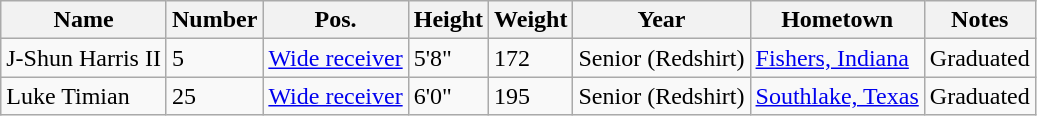<table class="wikitable sortable">
<tr>
<th>Name</th>
<th>Number</th>
<th>Pos.</th>
<th>Height</th>
<th>Weight</th>
<th>Year</th>
<th>Hometown</th>
<th class="unsortable">Notes</th>
</tr>
<tr>
<td>J-Shun Harris II</td>
<td>5</td>
<td><a href='#'>Wide receiver</a></td>
<td>5'8"</td>
<td>172</td>
<td>Senior (Redshirt)</td>
<td><a href='#'>Fishers, Indiana</a></td>
<td>Graduated</td>
</tr>
<tr>
<td>Luke Timian</td>
<td>25</td>
<td><a href='#'>Wide receiver</a></td>
<td>6'0"</td>
<td>195</td>
<td>Senior (Redshirt)</td>
<td><a href='#'>Southlake, Texas</a></td>
<td>Graduated</td>
</tr>
</table>
